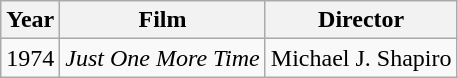<table class="wikitable">
<tr>
<th>Year</th>
<th>Film</th>
<th>Director</th>
</tr>
<tr>
<td>1974</td>
<td><em>Just One More Time</em></td>
<td>Michael J. Shapiro</td>
</tr>
</table>
